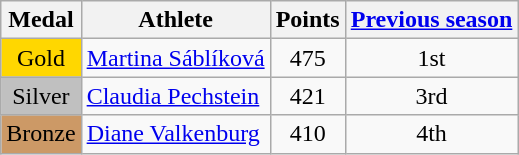<table class="wikitable">
<tr>
<th><strong>Medal</strong></th>
<th><strong>Athlete</strong></th>
<th><strong>Points</strong></th>
<th><strong><a href='#'>Previous season</a></strong></th>
</tr>
<tr align="center">
<td bgcolor="gold">Gold</td>
<td align="left"> <a href='#'>Martina Sáblíková</a></td>
<td>475</td>
<td>1st</td>
</tr>
<tr align="center">
<td bgcolor="silver">Silver</td>
<td align="left"> <a href='#'>Claudia Pechstein</a></td>
<td>421</td>
<td>3rd</td>
</tr>
<tr align="center">
<td bgcolor="CC9966">Bronze</td>
<td align="left"> <a href='#'>Diane Valkenburg</a></td>
<td>410</td>
<td>4th</td>
</tr>
</table>
